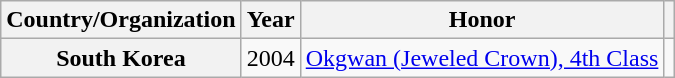<table class="wikitable plainrowheaders sortable" style="margin-right: 0;">
<tr>
<th scope="col">Country/Organization</th>
<th scope="col">Year</th>
<th scope="col">Honor</th>
<th scope="col" class="unsortable"></th>
</tr>
<tr>
<th scope="row">South Korea</th>
<td>2004</td>
<td><a href='#'>Okgwan (Jeweled Crown), 4th Class</a></td>
<td></td>
</tr>
</table>
